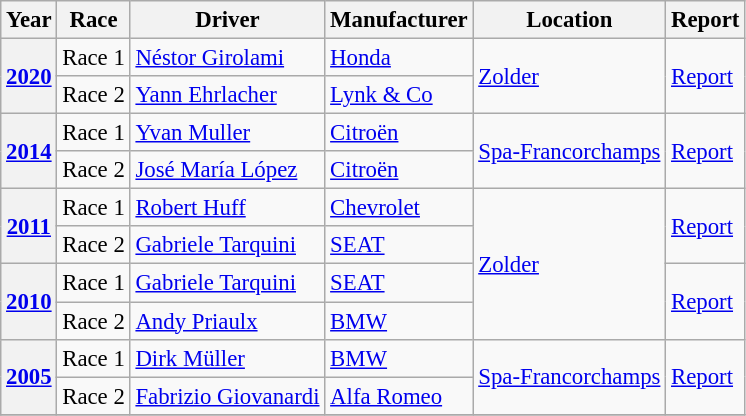<table class="wikitable" style="font-size: 95%;">
<tr>
<th>Year</th>
<th>Race</th>
<th>Driver</th>
<th>Manufacturer</th>
<th>Location</th>
<th>Report</th>
</tr>
<tr>
<th rowspan=2><a href='#'>2020</a></th>
<td>Race 1</td>
<td> <a href='#'>Néstor Girolami</a></td>
<td> <a href='#'>Honda</a></td>
<td rowspan=2><a href='#'>Zolder</a></td>
<td rowspan=2><a href='#'>Report</a></td>
</tr>
<tr>
<td>Race 2</td>
<td> <a href='#'>Yann Ehrlacher</a></td>
<td> <a href='#'>Lynk & Co</a></td>
</tr>
<tr>
<th rowspan=2><a href='#'>2014</a></th>
<td>Race 1</td>
<td> <a href='#'>Yvan Muller</a></td>
<td> <a href='#'>Citroën</a></td>
<td rowspan=2><a href='#'>Spa-Francorchamps</a></td>
<td rowspan=2><a href='#'>Report</a></td>
</tr>
<tr>
<td>Race 2</td>
<td> <a href='#'>José María López</a></td>
<td> <a href='#'>Citroën</a></td>
</tr>
<tr>
<th rowspan=2><a href='#'>2011</a></th>
<td>Race 1</td>
<td> <a href='#'>Robert Huff</a></td>
<td> <a href='#'>Chevrolet</a></td>
<td rowspan=4><a href='#'>Zolder</a></td>
<td rowspan=2><a href='#'>Report</a></td>
</tr>
<tr>
<td>Race 2</td>
<td> <a href='#'>Gabriele Tarquini</a></td>
<td> <a href='#'>SEAT</a></td>
</tr>
<tr>
<th rowspan=2><a href='#'>2010</a></th>
<td>Race 1</td>
<td> <a href='#'>Gabriele Tarquini</a></td>
<td> <a href='#'>SEAT</a></td>
<td rowspan=2><a href='#'>Report</a></td>
</tr>
<tr>
<td>Race 2</td>
<td> <a href='#'>Andy Priaulx</a></td>
<td> <a href='#'>BMW</a></td>
</tr>
<tr>
<th rowspan=2><a href='#'>2005</a></th>
<td>Race 1</td>
<td> <a href='#'>Dirk Müller</a></td>
<td> <a href='#'>BMW</a></td>
<td rowspan=2><a href='#'>Spa-Francorchamps</a></td>
<td rowspan=2><a href='#'>Report</a></td>
</tr>
<tr>
<td>Race 2</td>
<td> <a href='#'>Fabrizio Giovanardi</a></td>
<td> <a href='#'>Alfa Romeo</a></td>
</tr>
<tr>
</tr>
</table>
